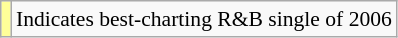<table class="wikitable" style="font-size:90%;">
<tr>
<td style="background-color:#FFFF99"></td>
<td>Indicates best-charting R&B single of 2006</td>
</tr>
</table>
